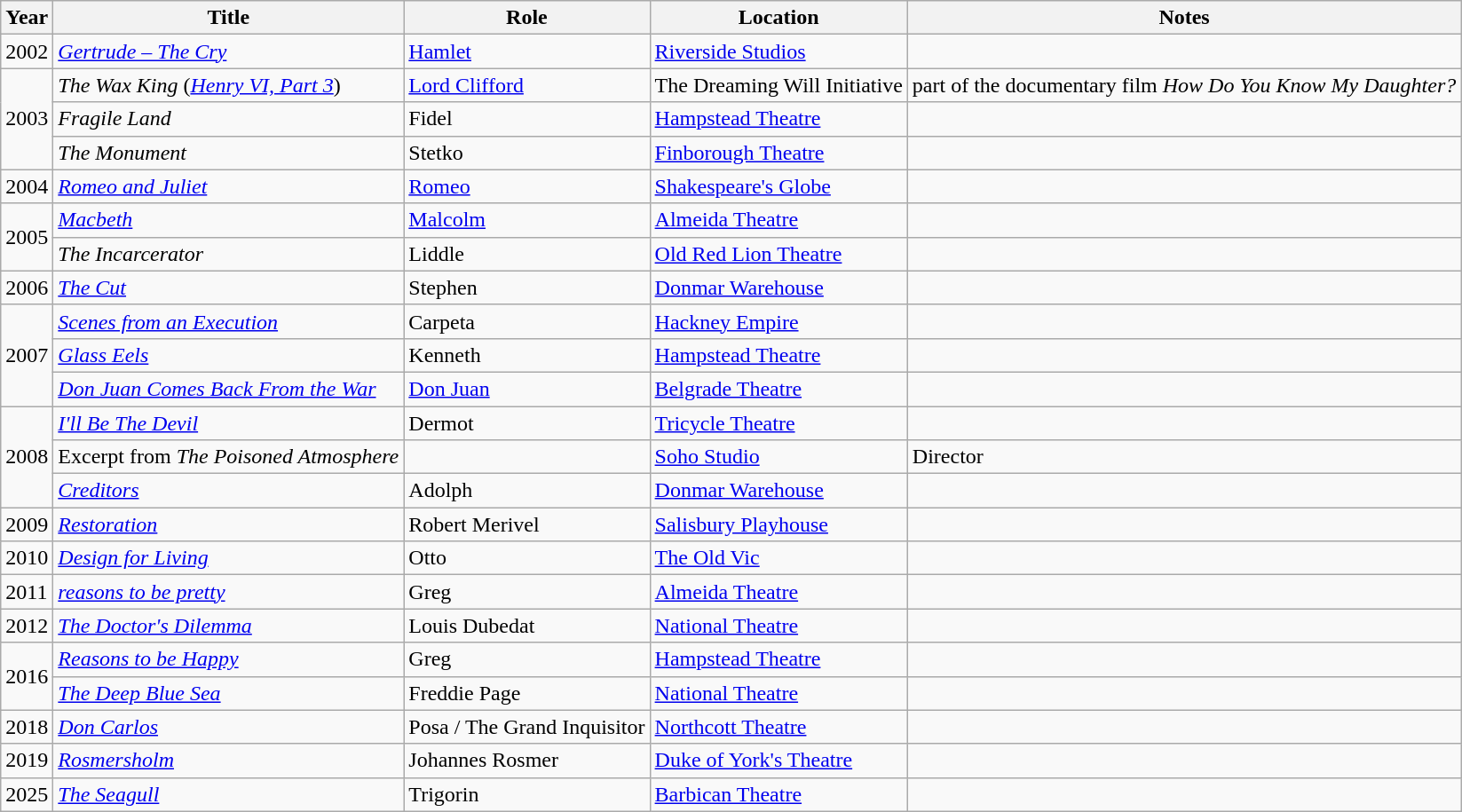<table class="wikitable sortable">
<tr>
<th>Year</th>
<th>Title</th>
<th>Role</th>
<th>Location</th>
<th class="unsortable">Notes</th>
</tr>
<tr>
<td>2002</td>
<td><em><a href='#'>Gertrude – The Cry</a></em></td>
<td><a href='#'>Hamlet</a></td>
<td><a href='#'>Riverside Studios</a></td>
<td></td>
</tr>
<tr>
<td rowspan="3">2003</td>
<td><em>The Wax King</em> (<em><a href='#'>Henry VI, Part 3</a></em>)</td>
<td><a href='#'>Lord Clifford</a></td>
<td>The Dreaming Will Initiative</td>
<td>part of the documentary film <em>How Do You Know My Daughter?</em></td>
</tr>
<tr>
<td><em>Fragile Land</em></td>
<td>Fidel</td>
<td><a href='#'>Hampstead Theatre</a></td>
<td></td>
</tr>
<tr>
<td><em>The Monument</em></td>
<td>Stetko</td>
<td><a href='#'>Finborough Theatre</a></td>
<td></td>
</tr>
<tr>
<td>2004</td>
<td><em><a href='#'>Romeo and Juliet</a></em></td>
<td><a href='#'>Romeo</a></td>
<td><a href='#'>Shakespeare's Globe</a></td>
<td></td>
</tr>
<tr>
<td rowspan="2">2005</td>
<td><em><a href='#'>Macbeth</a></em></td>
<td><a href='#'>Malcolm</a></td>
<td><a href='#'>Almeida Theatre</a></td>
<td></td>
</tr>
<tr>
<td><em>The Incarcerator</em></td>
<td>Liddle</td>
<td><a href='#'>Old Red Lion Theatre</a></td>
<td></td>
</tr>
<tr>
<td>2006</td>
<td><em><a href='#'>The Cut</a></em></td>
<td>Stephen</td>
<td><a href='#'>Donmar Warehouse</a></td>
<td></td>
</tr>
<tr>
<td rowspan="3">2007</td>
<td><em><a href='#'>Scenes from an Execution</a></em></td>
<td>Carpeta</td>
<td><a href='#'>Hackney Empire</a></td>
<td></td>
</tr>
<tr>
<td><em><a href='#'>Glass Eels</a></em></td>
<td>Kenneth</td>
<td><a href='#'>Hampstead Theatre</a></td>
<td></td>
</tr>
<tr>
<td><em><a href='#'>Don Juan Comes Back From the War</a></em></td>
<td><a href='#'>Don Juan</a></td>
<td><a href='#'>Belgrade Theatre</a></td>
<td></td>
</tr>
<tr>
<td rowspan="3">2008</td>
<td><em><a href='#'>I'll Be The Devil</a></em></td>
<td>Dermot</td>
<td><a href='#'>Tricycle Theatre</a></td>
<td></td>
</tr>
<tr>
<td>Excerpt from <em>The Poisoned Atmosphere</em></td>
<td></td>
<td><a href='#'>Soho Studio</a></td>
<td>Director</td>
</tr>
<tr>
<td><em><a href='#'>Creditors</a></em></td>
<td>Adolph</td>
<td><a href='#'>Donmar Warehouse</a></td>
<td></td>
</tr>
<tr>
<td>2009</td>
<td><em><a href='#'>Restoration</a></em></td>
<td>Robert Merivel</td>
<td><a href='#'>Salisbury Playhouse</a></td>
<td></td>
</tr>
<tr>
<td>2010</td>
<td><em><a href='#'>Design for Living</a></em></td>
<td>Otto</td>
<td><a href='#'>The Old Vic</a></td>
<td></td>
</tr>
<tr>
<td>2011</td>
<td><em><a href='#'>reasons to be pretty</a></em></td>
<td>Greg</td>
<td><a href='#'>Almeida Theatre</a></td>
<td></td>
</tr>
<tr>
<td>2012</td>
<td><em><a href='#'>The Doctor's Dilemma</a></em></td>
<td>Louis Dubedat</td>
<td><a href='#'>National Theatre</a></td>
<td></td>
</tr>
<tr>
<td rowspan="2">2016</td>
<td><em><a href='#'>Reasons to be Happy</a></em></td>
<td>Greg</td>
<td><a href='#'>Hampstead Theatre</a></td>
<td></td>
</tr>
<tr>
<td><em><a href='#'>The Deep Blue Sea</a></em></td>
<td>Freddie Page</td>
<td><a href='#'>National Theatre</a></td>
<td></td>
</tr>
<tr>
<td>2018</td>
<td><em><a href='#'>Don Carlos</a></em></td>
<td>Posa / The Grand Inquisitor</td>
<td><a href='#'>Northcott Theatre</a></td>
<td></td>
</tr>
<tr>
<td>2019</td>
<td><em><a href='#'>Rosmersholm</a></em></td>
<td>Johannes Rosmer</td>
<td><a href='#'>Duke of York's Theatre</a></td>
<td></td>
</tr>
<tr>
<td>2025</td>
<td><em><a href='#'>The Seagull</a></em></td>
<td>Trigorin</td>
<td><a href='#'>Barbican Theatre</a></td>
<td></td>
</tr>
</table>
